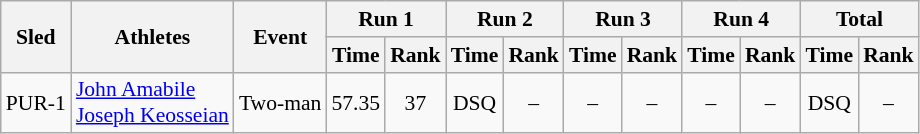<table class="wikitable" style="font-size:90%;">
<tr>
<th rowspan="2">Sled</th>
<th rowspan="2">Athletes</th>
<th rowspan="2">Event</th>
<th colspan="2">Run 1</th>
<th colspan="2">Run 2</th>
<th colspan="2">Run 3</th>
<th colspan="2">Run 4</th>
<th colspan="2">Total</th>
</tr>
<tr>
<th>Time</th>
<th>Rank</th>
<th>Time</th>
<th>Rank</th>
<th>Time</th>
<th>Rank</th>
<th>Time</th>
<th>Rank</th>
<th>Time</th>
<th>Rank</th>
</tr>
<tr>
<td style="text-align:center;">PUR-1</td>
<td><a href='#'>John Amabile</a><br><a href='#'>Joseph Keosseian</a></td>
<td>Two-man</td>
<td style="text-align:center;">57.35</td>
<td style="text-align:center;">37</td>
<td style="text-align:center;">DSQ</td>
<td style="text-align:center;">–</td>
<td style="text-align:center;">–</td>
<td style="text-align:center;">–</td>
<td style="text-align:center;">–</td>
<td style="text-align:center;">–</td>
<td style="text-align:center;">DSQ</td>
<td style="text-align:center;">–</td>
</tr>
</table>
